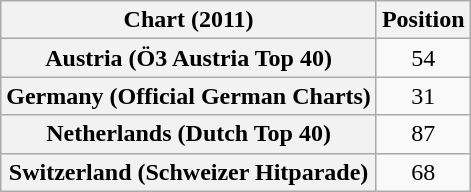<table class="wikitable plainrowheaders sortable">
<tr>
<th scope="col">Chart (2011)</th>
<th scope="col">Position</th>
</tr>
<tr>
<th scope="row">Austria (Ö3 Austria Top 40)</th>
<td align="center">54</td>
</tr>
<tr>
<th scope="row">Germany (Official German Charts)</th>
<td align="center">31</td>
</tr>
<tr>
<th scope="row">Netherlands (Dutch Top 40)</th>
<td align="center">87</td>
</tr>
<tr>
<th scope="row">Switzerland (Schweizer Hitparade)</th>
<td align="center">68</td>
</tr>
</table>
